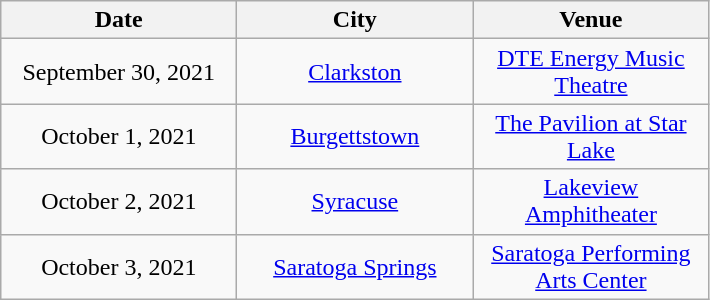<table class="wikitable" style="text-align:center;">
<tr>
<th style="width:150px;">Date</th>
<th style="width:150px;">City</th>
<th style="width:150px;">Venue</th>
</tr>
<tr>
<td>September 30, 2021</td>
<td><a href='#'>Clarkston</a></td>
<td><a href='#'>DTE Energy Music Theatre</a></td>
</tr>
<tr>
<td>October 1, 2021</td>
<td><a href='#'>Burgettstown</a></td>
<td><a href='#'>The Pavilion at Star Lake</a></td>
</tr>
<tr>
<td>October 2, 2021</td>
<td><a href='#'>Syracuse</a></td>
<td><a href='#'>Lakeview Amphitheater</a></td>
</tr>
<tr>
<td>October 3, 2021</td>
<td><a href='#'>Saratoga Springs</a></td>
<td><a href='#'>Saratoga Performing Arts Center</a></td>
</tr>
</table>
